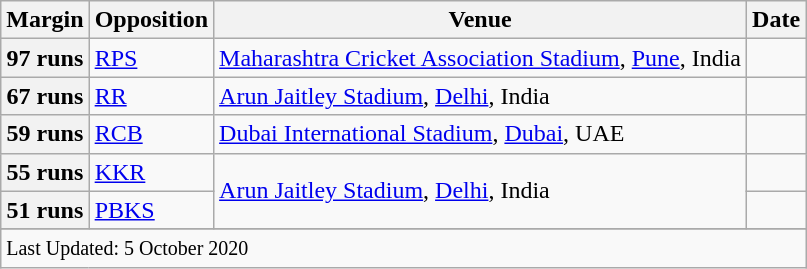<table class="wikitable">
<tr>
<th>Margin</th>
<th>Opposition</th>
<th>Venue</th>
<th>Date</th>
</tr>
<tr>
<th scope=row style=text-align:center;>97 runs</th>
<td><a href='#'>RPS</a></td>
<td><a href='#'>Maharashtra Cricket Association Stadium</a>, <a href='#'>Pune</a>, India</td>
<td></td>
</tr>
<tr>
<th scope=row style=text-align:center;>67 runs</th>
<td><a href='#'>RR</a></td>
<td><a href='#'>Arun Jaitley Stadium</a>, <a href='#'>Delhi</a>, India</td>
<td></td>
</tr>
<tr>
<th scope=row style=text-align:center;>59 runs</th>
<td><a href='#'>RCB</a></td>
<td><a href='#'>Dubai International Stadium</a>, <a href='#'>Dubai</a>, UAE</td>
<td></td>
</tr>
<tr>
<th scope=row style=text-align:center;>55 runs</th>
<td><a href='#'>KKR</a></td>
<td rowspan=2><a href='#'>Arun Jaitley Stadium</a>, <a href='#'>Delhi</a>, India</td>
<td></td>
</tr>
<tr>
<th scope=row style=text-align:center;>51 runs</th>
<td><a href='#'>PBKS</a></td>
<td></td>
</tr>
<tr>
</tr>
<tr class=sortbottom>
<td colspan=4><small>Last Updated: 5 October 2020</small></td>
</tr>
</table>
